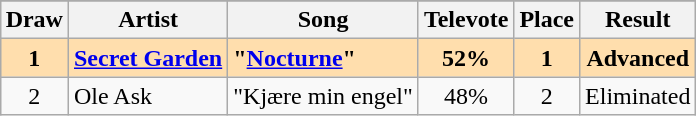<table class="sortable wikitable" style="margin: 1em auto 1em auto; text-align:center">
<tr>
</tr>
<tr>
<th>Draw</th>
<th>Artist</th>
<th>Song</th>
<th>Televote</th>
<th>Place</th>
<th>Result</th>
</tr>
<tr style="font-weight:bold; background:navajowhite;">
<td>1</td>
<td align="left"><a href='#'>Secret Garden</a></td>
<td align="left">"<a href='#'>Nocturne</a>"</td>
<td>52%</td>
<td>1</td>
<td>Advanced</td>
</tr>
<tr>
<td>2</td>
<td align="left">Ole Ask</td>
<td align="left">"Kjære min engel"</td>
<td>48%</td>
<td>2</td>
<td>Eliminated</td>
</tr>
</table>
